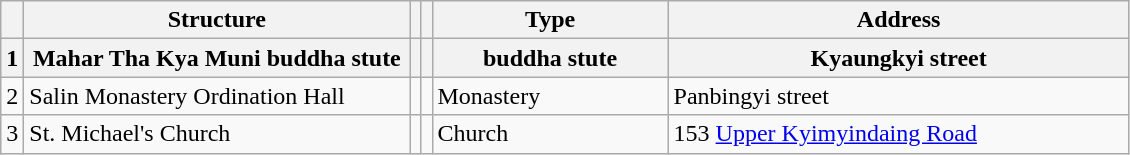<table class="wikitable" border="1">
<tr>
<th></th>
<th width="250">Structure</th>
<th></th>
<th></th>
<th width="150">Type</th>
<th width="300">Address</th>
</tr>
<tr>
<th>1</th>
<th>Mahar Tha Kya Muni buddha stute</th>
<th></th>
<th></th>
<th>buddha stute</th>
<th>Kyaungkyi street</th>
</tr>
<tr>
<td>2</td>
<td>Salin Monastery Ordination Hall</td>
<td></td>
<td></td>
<td>Monastery</td>
<td>Panbingyi street</td>
</tr>
<tr Kyaung Gyi street>
<td>3</td>
<td>St. Michael's Church</td>
<td></td>
<td></td>
<td>Church</td>
<td>153 <a href='#'>Upper Kyimyindaing Road</a></td>
</tr>
</table>
